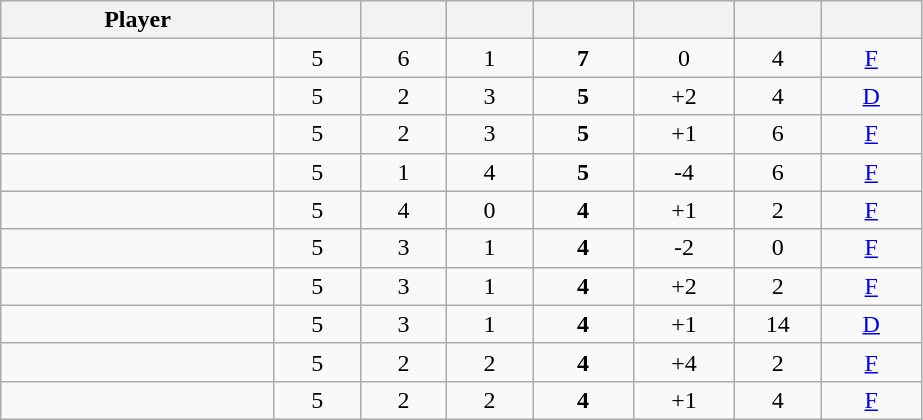<table class="wikitable sortable" style="text-align:center;">
<tr>
<th width="175px">Player</th>
<th width="50px"></th>
<th width="50px"></th>
<th width="50px"></th>
<th width="60px"></th>
<th width="60px"></th>
<th width="50px"></th>
<th width="60px"></th>
</tr>
<tr>
<td align="left"> </td>
<td>5</td>
<td>6</td>
<td>1</td>
<td><strong>7</strong></td>
<td>0</td>
<td>4</td>
<td><a href='#'>F</a></td>
</tr>
<tr>
<td align="left"> </td>
<td>5</td>
<td>2</td>
<td>3</td>
<td><strong>5</strong></td>
<td>+2</td>
<td>4</td>
<td><a href='#'>D</a></td>
</tr>
<tr>
<td align="left"> </td>
<td>5</td>
<td>2</td>
<td>3</td>
<td><strong>5</strong></td>
<td>+1</td>
<td>6</td>
<td><a href='#'>F</a></td>
</tr>
<tr>
<td align="left"> </td>
<td>5</td>
<td>1</td>
<td>4</td>
<td><strong>5</strong></td>
<td>-4</td>
<td>6</td>
<td><a href='#'>F</a></td>
</tr>
<tr>
<td align="left"> </td>
<td>5</td>
<td>4</td>
<td>0</td>
<td><strong>4</strong></td>
<td>+1</td>
<td>2</td>
<td><a href='#'>F</a></td>
</tr>
<tr>
<td align="left"> </td>
<td>5</td>
<td>3</td>
<td>1</td>
<td><strong>4</strong></td>
<td>-2</td>
<td>0</td>
<td><a href='#'>F</a></td>
</tr>
<tr>
<td align="left"> </td>
<td>5</td>
<td>3</td>
<td>1</td>
<td><strong>4</strong></td>
<td>+2</td>
<td>2</td>
<td><a href='#'>F</a></td>
</tr>
<tr>
<td align="left"> </td>
<td>5</td>
<td>3</td>
<td>1</td>
<td><strong>4</strong></td>
<td>+1</td>
<td>14</td>
<td><a href='#'>D</a></td>
</tr>
<tr>
<td align="left"> </td>
<td>5</td>
<td>2</td>
<td>2</td>
<td><strong>4</strong></td>
<td>+4</td>
<td>2</td>
<td><a href='#'>F</a></td>
</tr>
<tr>
<td align="left"> </td>
<td>5</td>
<td>2</td>
<td>2</td>
<td><strong>4</strong></td>
<td>+1</td>
<td>4</td>
<td><a href='#'>F</a></td>
</tr>
</table>
